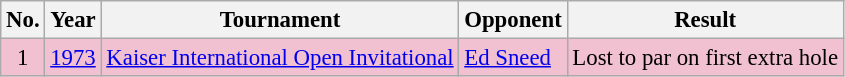<table class="wikitable" style="font-size:95%;">
<tr>
<th>No.</th>
<th>Year</th>
<th>Tournament</th>
<th>Opponent</th>
<th>Result</th>
</tr>
<tr style="background:#F2C1D1;">
<td align=center>1</td>
<td><a href='#'>1973</a></td>
<td><a href='#'>Kaiser International Open Invitational</a></td>
<td> <a href='#'>Ed Sneed</a></td>
<td>Lost to par on first extra hole</td>
</tr>
</table>
